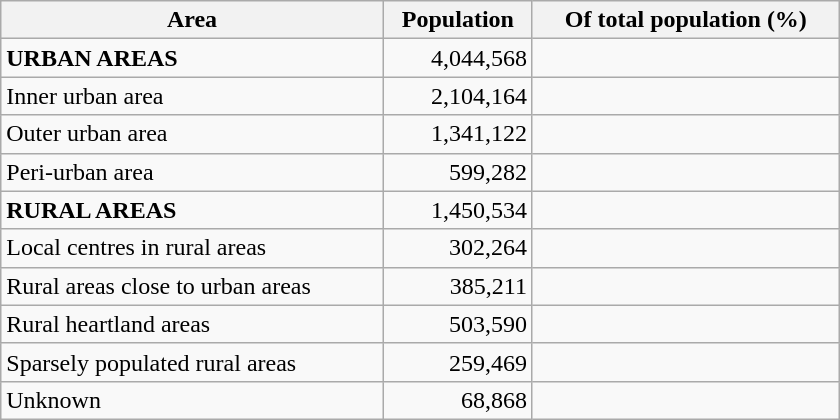<table class="wikitable sortable" style="text-align:right; width:35em">
<tr>
<th>Area</th>
<th>Population</th>
<th colspan="2" class="unsortable">Of total population (%)</th>
</tr>
<tr>
<td style="text-align:left;"><strong>URBAN AREAS</strong></td>
<td>4,044,568</td>
<td></td>
</tr>
<tr>
<td style="text-align:left;">Inner urban area</td>
<td>2,104,164</td>
<td></td>
</tr>
<tr>
<td style="text-align:left;">Outer urban area</td>
<td>1,341,122</td>
<td></td>
</tr>
<tr>
<td style="text-align:left;">Peri-urban area</td>
<td>599,282</td>
<td></td>
</tr>
<tr>
<td style="text-align:left;"><strong>RURAL AREAS</strong></td>
<td>1,450,534</td>
<td></td>
</tr>
<tr>
<td style="text-align:left;">Local centres in rural areas</td>
<td>302,264</td>
<td></td>
</tr>
<tr>
<td style="text-align:left;">Rural areas close to urban areas</td>
<td>385,211</td>
<td></td>
</tr>
<tr>
<td style="text-align:left;">Rural heartland areas</td>
<td>503,590</td>
<td></td>
</tr>
<tr>
<td style="text-align:left;">Sparsely populated rural areas</td>
<td>259,469</td>
<td></td>
</tr>
<tr>
<td style="text-align:left;">Unknown</td>
<td>68,868</td>
<td></td>
</tr>
</table>
